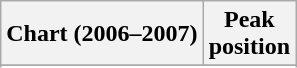<table class="wikitable sortable plainrowheaders" style="text-align:center">
<tr>
<th scope="col">Chart (2006–2007)</th>
<th scope="col">Peak<br>position</th>
</tr>
<tr>
</tr>
<tr>
</tr>
<tr>
</tr>
</table>
